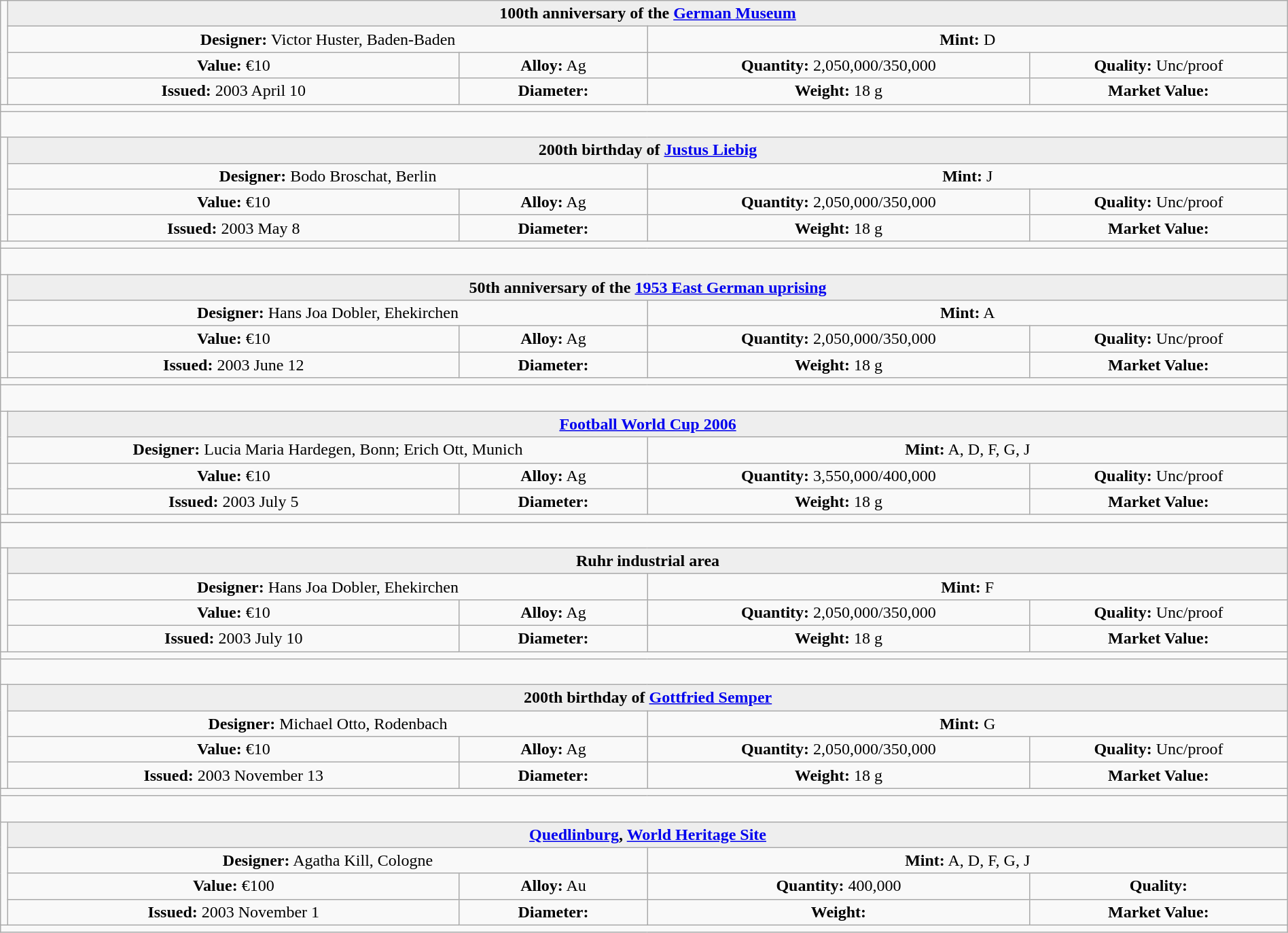<table class="wikitable" style="width:100%;">
<tr>
<td rowspan="4"  style="white-space:nowrap; width:330px; text-align:center;"></td>
<th colspan="4"  style="text-align:center; background:#eee;">100th anniversary of the <a href='#'>German Museum</a></th>
</tr>
<tr style="text-align:center;">
<td colspan="2"  style="width:50%; "><strong>Designer:</strong> Victor Huster, Baden-Baden</td>
<td colspan="2"  style="width:50%; "><strong>Mint:</strong> D</td>
</tr>
<tr>
<td align=center><strong>Value:</strong> €10</td>
<td align=center><strong>Alloy:</strong> Ag</td>
<td align=center><strong>Quantity:</strong> 2,050,000/350,000</td>
<td align=center><strong>Quality:</strong> Unc/proof</td>
</tr>
<tr>
<td align=center><strong>Issued:</strong> 2003 April 10</td>
<td align=center><strong>Diameter:</strong> </td>
<td align=center><strong>Weight:</strong> 18 g</td>
<td align=center><strong>Market Value:</strong></td>
</tr>
<tr>
<td colspan="5" style="text-align:left;"></td>
</tr>
<tr>
<td colspan="5" style="text-align:left;"> </td>
</tr>
<tr>
<td rowspan="4"  style="white-space:nowrap; width:330px; text-align:center;"></td>
<th colspan="4"  style="text-align:center; background:#eee;">200th birthday of <a href='#'>Justus Liebig</a></th>
</tr>
<tr style="text-align:center;">
<td colspan="2"  style="width:50%; "><strong>Designer:</strong> Bodo Broschat, Berlin</td>
<td colspan="2"  style="width:50%; "><strong>Mint:</strong> J</td>
</tr>
<tr>
<td align=center><strong>Value:</strong> €10</td>
<td align=center><strong>Alloy:</strong> Ag</td>
<td align=center><strong>Quantity:</strong> 2,050,000/350,000</td>
<td align=center><strong>Quality:</strong> Unc/proof</td>
</tr>
<tr>
<td align=center><strong>Issued:</strong> 2003 May 8</td>
<td align=center><strong>Diameter:</strong> </td>
<td align=center><strong>Weight:</strong> 18 g</td>
<td align=center><strong>Market Value:</strong></td>
</tr>
<tr>
<td colspan="5" style="text-align:left;"></td>
</tr>
<tr>
<td colspan="5" style="text-align:left;"> </td>
</tr>
<tr>
<td rowspan="4"  style="white-space:nowrap; width:330px; text-align:center;"></td>
<th colspan="4"  style="text-align:center; background:#eee;">50th anniversary of the <a href='#'>1953 East German uprising</a></th>
</tr>
<tr style="text-align:center;">
<td colspan="2"  style="width:50%; "><strong>Designer:</strong> Hans Joa Dobler, Ehekirchen</td>
<td colspan="2"  style="width:50%; "><strong>Mint:</strong> A</td>
</tr>
<tr>
<td align=center><strong>Value:</strong> €10</td>
<td align=center><strong>Alloy:</strong> Ag</td>
<td align=center><strong>Quantity:</strong> 2,050,000/350,000</td>
<td align=center><strong>Quality:</strong> Unc/proof</td>
</tr>
<tr>
<td align=center><strong>Issued:</strong> 2003 June 12</td>
<td align=center><strong>Diameter:</strong> </td>
<td align=center><strong>Weight:</strong> 18 g</td>
<td align=center><strong>Market Value:</strong></td>
</tr>
<tr>
<td colspan="5" style="text-align:left;"></td>
</tr>
<tr>
<td colspan="5" style="text-align:left;"> </td>
</tr>
<tr>
<td rowspan="4"  style="white-space:nowrap; width:330px; text-align:center;"></td>
<th colspan="4"  style="text-align:center; background:#eee;"><a href='#'>Football World Cup 2006</a></th>
</tr>
<tr style="text-align:center;">
<td colspan="2"  style="width:50%; "><strong>Designer:</strong> Lucia Maria Hardegen, Bonn; Erich Ott, Munich</td>
<td colspan="2"  style="width:50%; "><strong>Mint:</strong> A, D, F, G, J</td>
</tr>
<tr>
<td align=center><strong>Value:</strong> €10</td>
<td align=center><strong>Alloy:</strong> Ag</td>
<td align=center><strong>Quantity:</strong> 3,550,000/400,000</td>
<td align=center><strong>Quality:</strong> Unc/proof</td>
</tr>
<tr>
<td align=center><strong>Issued:</strong> 2003 July 5</td>
<td align=center><strong>Diameter:</strong> </td>
<td align=center><strong>Weight:</strong> 18 g</td>
<td align=center><strong>Market Value:</strong></td>
</tr>
<tr>
<td colspan="5" style="text-align:left;"></td>
</tr>
<tr>
</tr>
<tr>
<td colspan="5" style="text-align:left;"> </td>
</tr>
<tr>
<td rowspan="4"  style="white-space:nowrap; width:330px; text-align:center;"></td>
<th colspan="4"  style="text-align:center; background:#eee;">Ruhr industrial area</th>
</tr>
<tr style="text-align:center;">
<td colspan="2"  style="width:50%; "><strong>Designer:</strong> Hans Joa Dobler, Ehekirchen</td>
<td colspan="2"  style="width:50%; "><strong>Mint:</strong> F</td>
</tr>
<tr>
<td align=center><strong>Value:</strong> €10</td>
<td align=center><strong>Alloy:</strong> Ag</td>
<td align=center><strong>Quantity:</strong> 2,050,000/350,000</td>
<td align=center><strong>Quality:</strong> Unc/proof</td>
</tr>
<tr>
<td align=center><strong>Issued:</strong> 2003 July 10</td>
<td align=center><strong>Diameter:</strong> </td>
<td align=center><strong>Weight:</strong> 18 g</td>
<td align=center><strong>Market Value:</strong></td>
</tr>
<tr>
<td colspan="5" style="text-align:left;"></td>
</tr>
<tr>
<td colspan="5" style="text-align:left;"> </td>
</tr>
<tr>
<td rowspan="4"  style="white-space:nowrap; width:330px; text-align:center;"><br></td>
<th colspan="4"  style="text-align:center; background:#eee;">200th birthday of <a href='#'>Gottfried Semper</a></th>
</tr>
<tr style="text-align:center;">
<td colspan="2"  style="width:50%; "><strong>Designer:</strong> Michael Otto, Rodenbach</td>
<td colspan="2"  style="width:50%; "><strong>Mint:</strong> G</td>
</tr>
<tr>
<td align=center><strong>Value:</strong> €10</td>
<td align=center><strong>Alloy:</strong> Ag</td>
<td align=center><strong>Quantity:</strong> 2,050,000/350,000</td>
<td align=center><strong>Quality:</strong> Unc/proof</td>
</tr>
<tr>
<td align=center><strong>Issued:</strong> 2003 November 13</td>
<td align=center><strong>Diameter:</strong> </td>
<td align=center><strong>Weight:</strong> 18 g</td>
<td align=center><strong>Market Value:</strong></td>
</tr>
<tr>
<td colspan="5" style="text-align:left;"></td>
</tr>
<tr>
<td colspan="5" style="text-align:left;"> </td>
</tr>
<tr>
<td rowspan="4"  style="white-space:nowrap; width:330px; text-align:center;"></td>
<th colspan="4"  style="text-align:center; background:#eee;"><a href='#'>Quedlinburg</a>, <a href='#'>World Heritage Site</a></th>
</tr>
<tr style="text-align:center;">
<td colspan="2"  style="width:50%; "><strong>Designer:</strong> Agatha Kill, Cologne</td>
<td colspan="2"  style="width:50%; "><strong>Mint:</strong> A, D, F, G, J</td>
</tr>
<tr>
<td align=center><strong>Value:</strong> €100</td>
<td align=center><strong>Alloy:</strong> Au</td>
<td align=center><strong>Quantity:</strong> 400,000</td>
<td align=center><strong>Quality:</strong></td>
</tr>
<tr>
<td align=center><strong>Issued:</strong> 2003 November 1</td>
<td align=center><strong>Diameter:</strong> </td>
<td align=center><strong>Weight:</strong> </td>
<td align=center><strong>Market Value:</strong></td>
</tr>
<tr>
<td colspan="5" style="text-align:left;"></td>
</tr>
</table>
